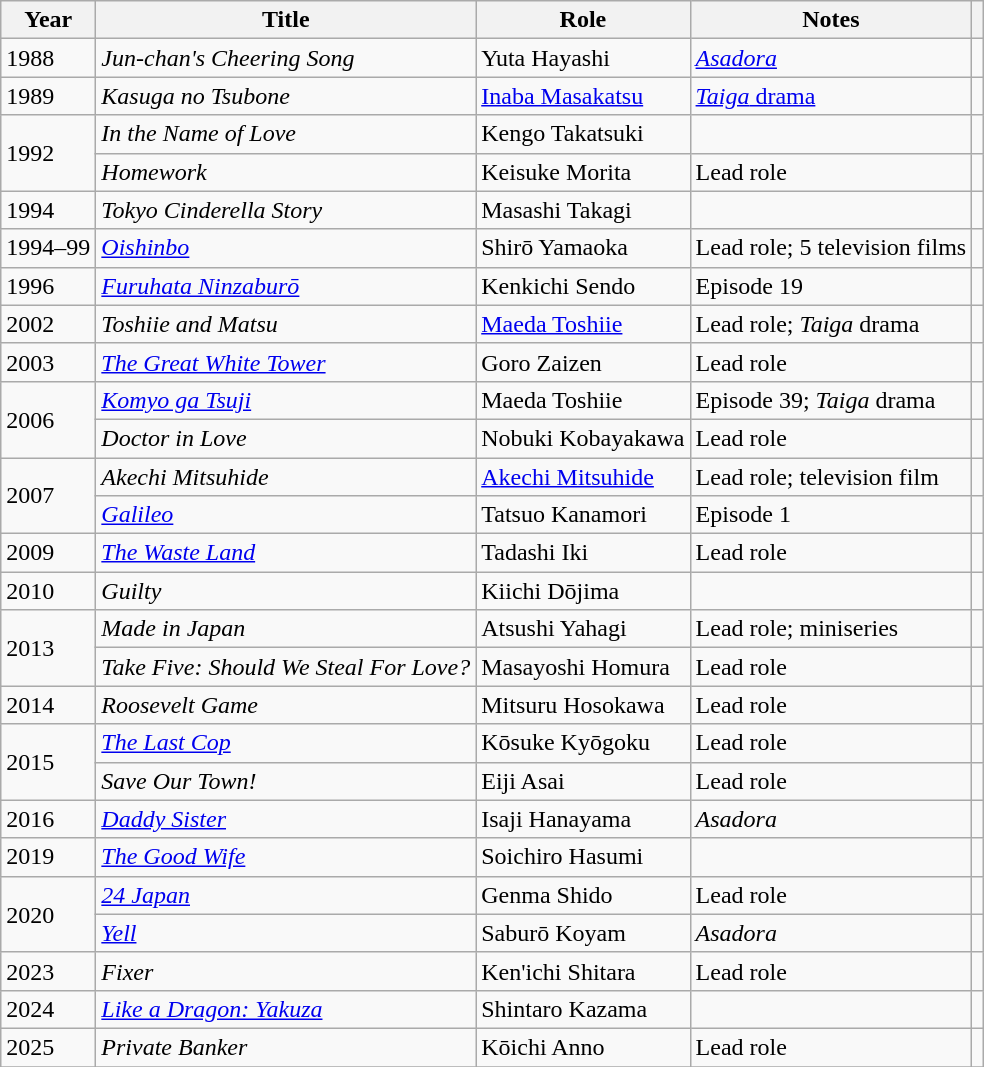<table class="wikitable sortable">
<tr>
<th>Year</th>
<th>Title</th>
<th>Role</th>
<th class="unsortable">Notes</th>
<th class="unsortable"></th>
</tr>
<tr>
<td>1988</td>
<td><em>Jun-chan's Cheering Song</em></td>
<td>Yuta Hayashi</td>
<td><em><a href='#'>Asadora</a></em></td>
<td></td>
</tr>
<tr>
<td>1989</td>
<td><em>Kasuga no Tsubone</em></td>
<td><a href='#'>Inaba Masakatsu</a></td>
<td><a href='#'><em>Taiga</em> drama</a></td>
<td></td>
</tr>
<tr>
<td rowspan=2>1992</td>
<td><em>In the Name of Love</em></td>
<td>Kengo Takatsuki</td>
<td></td>
<td></td>
</tr>
<tr>
<td><em>Homework</em></td>
<td>Keisuke Morita</td>
<td>Lead role</td>
<td></td>
</tr>
<tr>
<td>1994</td>
<td><em>Tokyo Cinderella Story</em></td>
<td>Masashi Takagi</td>
<td></td>
<td></td>
</tr>
<tr>
<td>1994–99</td>
<td><em><a href='#'>Oishinbo</a></em></td>
<td>Shirō Yamaoka</td>
<td>Lead role; 5 television films</td>
<td></td>
</tr>
<tr>
<td>1996</td>
<td><em><a href='#'>Furuhata Ninzaburō</a></em></td>
<td>Kenkichi Sendo</td>
<td>Episode 19</td>
<td></td>
</tr>
<tr>
<td>2002</td>
<td><em>Toshiie and Matsu</em></td>
<td><a href='#'>Maeda Toshiie</a></td>
<td>Lead role; <em>Taiga</em> drama</td>
<td></td>
</tr>
<tr>
<td>2003</td>
<td><em><a href='#'>The Great White Tower</a></em></td>
<td>Goro Zaizen</td>
<td>Lead role</td>
<td></td>
</tr>
<tr>
<td rowspan=2>2006</td>
<td><em><a href='#'>Komyo ga Tsuji</a></em></td>
<td>Maeda Toshiie</td>
<td>Episode 39; <em>Taiga</em> drama</td>
<td></td>
</tr>
<tr>
<td><em>Doctor in Love</em></td>
<td>Nobuki Kobayakawa</td>
<td>Lead role</td>
<td></td>
</tr>
<tr>
<td rowspan=2>2007</td>
<td><em>Akechi Mitsuhide</em></td>
<td><a href='#'>Akechi Mitsuhide</a></td>
<td>Lead role; television film</td>
<td></td>
</tr>
<tr>
<td><em><a href='#'>Galileo</a></em></td>
<td>Tatsuo Kanamori</td>
<td>Episode 1</td>
<td></td>
</tr>
<tr>
<td>2009</td>
<td><em><a href='#'>The Waste Land</a></em></td>
<td>Tadashi Iki</td>
<td>Lead role</td>
<td></td>
</tr>
<tr>
<td>2010</td>
<td><em>Guilty</em></td>
<td>Kiichi Dōjima</td>
<td></td>
<td></td>
</tr>
<tr>
<td rowspan=2>2013</td>
<td><em>Made in Japan</em></td>
<td>Atsushi Yahagi</td>
<td>Lead role; miniseries</td>
<td></td>
</tr>
<tr>
<td><em>Take Five: Should We Steal For Love?</em></td>
<td>Masayoshi Homura</td>
<td>Lead role</td>
<td></td>
</tr>
<tr>
<td>2014</td>
<td><em>Roosevelt Game</em></td>
<td>Mitsuru Hosokawa</td>
<td>Lead role</td>
<td></td>
</tr>
<tr>
<td rowspan=2>2015</td>
<td><em><a href='#'>The Last Cop</a></em></td>
<td>Kōsuke Kyōgoku</td>
<td>Lead role</td>
<td></td>
</tr>
<tr>
<td><em>Save Our Town!</em></td>
<td>Eiji Asai</td>
<td>Lead role</td>
<td></td>
</tr>
<tr>
<td>2016</td>
<td><em><a href='#'>Daddy Sister</a></em></td>
<td>Isaji Hanayama</td>
<td><em>Asadora</em></td>
<td></td>
</tr>
<tr>
<td>2019</td>
<td><em><a href='#'>The Good Wife</a></em></td>
<td>Soichiro Hasumi</td>
<td></td>
<td></td>
</tr>
<tr>
<td rowspan=2>2020</td>
<td><em><a href='#'>24 Japan</a></em></td>
<td>Genma Shido</td>
<td>Lead role</td>
<td></td>
</tr>
<tr>
<td><em><a href='#'>Yell</a></em></td>
<td>Saburō Koyam</td>
<td><em>Asadora</em></td>
<td></td>
</tr>
<tr>
<td>2023</td>
<td><em>Fixer</em></td>
<td>Ken'ichi Shitara</td>
<td>Lead role</td>
<td></td>
</tr>
<tr>
<td>2024</td>
<td><em><a href='#'>Like a Dragon: Yakuza</a></em></td>
<td>Shintaro Kazama</td>
<td></td>
<td></td>
</tr>
<tr>
<td>2025</td>
<td><em>Private Banker</em></td>
<td>Kōichi Anno</td>
<td>Lead role</td>
<td></td>
</tr>
<tr>
</tr>
</table>
